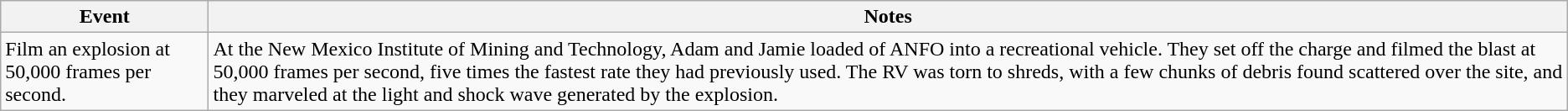<table class="wikitable plainrowheaders">
<tr>
<th scope"col">Event</th>
<th scope"col">Notes</th>
</tr>
<tr>
<td scope"row">Film an explosion at 50,000 frames per second.</td>
<td>At the New Mexico Institute of Mining and Technology, Adam and Jamie loaded  of ANFO into a recreational vehicle. They set off the charge and filmed the blast at 50,000 frames per second, five times the fastest rate they had previously used. The RV was torn to shreds, with a few chunks of debris found scattered over the site, and they marveled at the light and shock wave generated by the explosion.</td>
</tr>
</table>
